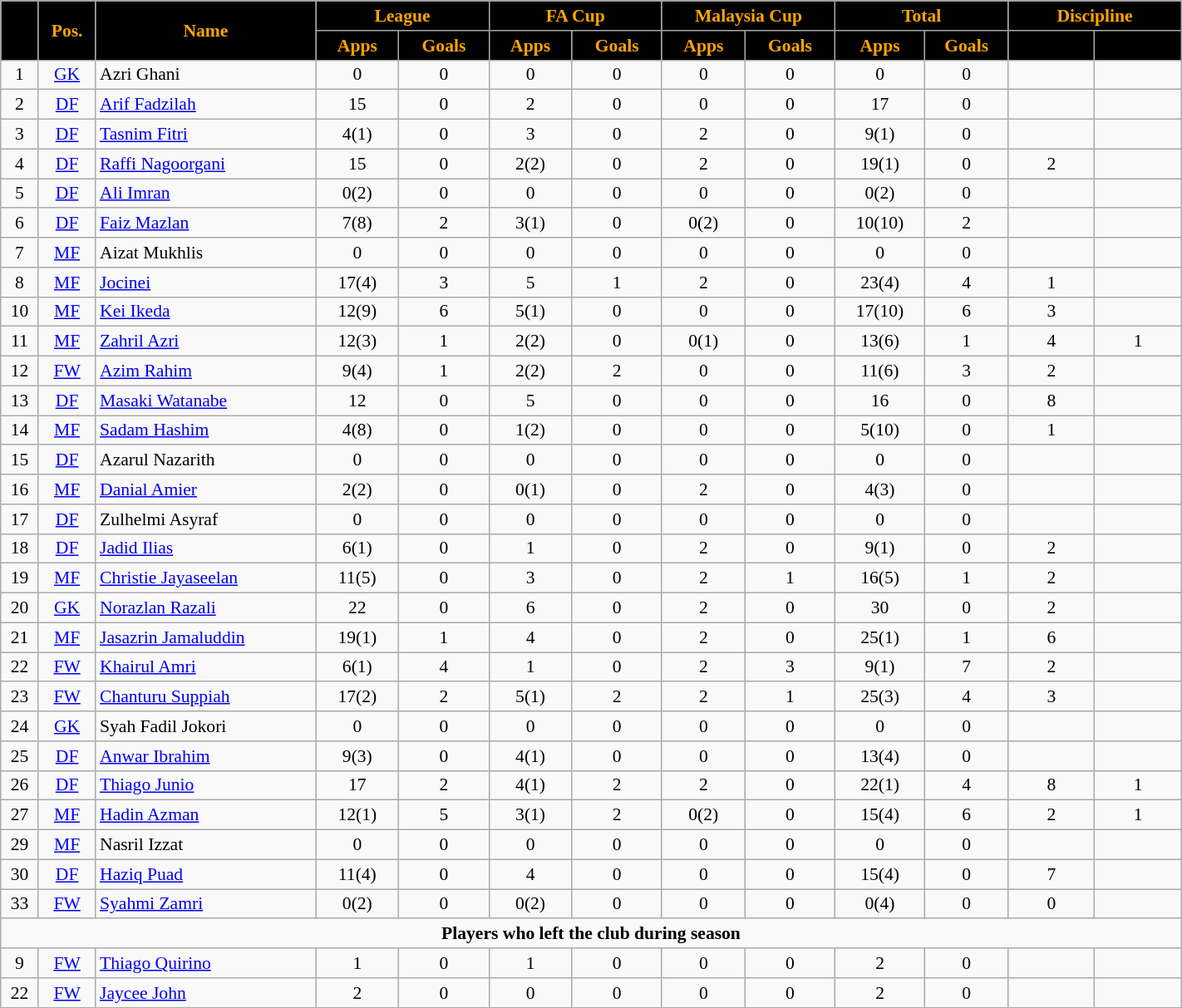<table class="wikitable" style="text-align:center; font-size:90%; width:75%;">
<tr>
<th rowspan="2" style="background:black; color:orange; vertical-align:center;"></th>
<th rowspan="2" style="background:black; color:orange; vertical-align:center;">Pos.</th>
<th rowspan="2" style="background:black; color:orange; vertical-align:center;">Name</th>
<th colspan="2" style="background:black; color:orange; width:90px;">League</th>
<th colspan="2" style="background:black; color:orange; width:90px;">FA Cup</th>
<th colspan="2" style="background:black; color:orange; width:90px;">Malaysia Cup</th>
<th colspan="2" style="background:black; color:orange; width:90px;">Total</th>
<th colspan="2" style="background:black; color:orange; width:90px;">Discipline</th>
</tr>
<tr>
<th style="background:black; color:orange;">Apps</th>
<th style="background:black; color:orange;">Goals</th>
<th style="background:black; color:orange;">Apps</th>
<th style="background:black; color:orange;">Goals</th>
<th style="background:black; color:orange;">Apps</th>
<th style="background:black; color:orange;">Goals</th>
<th style="background:black; color:orange;">Apps</th>
<th style="background:black; color:orange;">Goals</th>
<th style="background:black; color:orange;"></th>
<th style="background:black; color:orange;"></th>
</tr>
<tr>
<td>1</td>
<td><a href='#'>GK</a></td>
<td align=left> Azri Ghani</td>
<td>0</td>
<td>0</td>
<td>0</td>
<td>0</td>
<td>0</td>
<td>0</td>
<td>0</td>
<td>0</td>
<td></td>
<td></td>
</tr>
<tr>
<td>2</td>
<td><a href='#'>DF</a></td>
<td align=left> <a href='#'>Arif Fadzilah</a></td>
<td>15</td>
<td>0</td>
<td>2</td>
<td>0</td>
<td>0</td>
<td>0</td>
<td>17</td>
<td>0</td>
<td></td>
<td></td>
</tr>
<tr>
<td>3</td>
<td><a href='#'>DF</a></td>
<td align=left> <a href='#'>Tasnim Fitri</a></td>
<td>4(1)</td>
<td>0</td>
<td>3</td>
<td>0</td>
<td>2</td>
<td>0</td>
<td>9(1)</td>
<td>0</td>
<td></td>
<td></td>
</tr>
<tr>
<td>4</td>
<td><a href='#'>DF</a></td>
<td align=left> <a href='#'>Raffi Nagoorgani</a></td>
<td>15</td>
<td>0</td>
<td>2(2)</td>
<td>0</td>
<td>2</td>
<td>0</td>
<td>19(1)</td>
<td>0</td>
<td>2</td>
<td></td>
</tr>
<tr>
<td>5</td>
<td><a href='#'>DF</a></td>
<td align=left> <a href='#'>Ali Imran</a></td>
<td>0(2)</td>
<td>0</td>
<td>0</td>
<td>0</td>
<td>0</td>
<td>0</td>
<td>0(2)</td>
<td>0</td>
<td></td>
<td></td>
</tr>
<tr>
<td>6</td>
<td><a href='#'>DF</a></td>
<td align=left> <a href='#'>Faiz Mazlan</a></td>
<td>7(8)</td>
<td>2</td>
<td>3(1)</td>
<td>0</td>
<td>0(2)</td>
<td>0</td>
<td>10(10)</td>
<td>2</td>
<td></td>
<td></td>
</tr>
<tr>
<td>7</td>
<td><a href='#'>MF</a></td>
<td align=left> Aizat Mukhlis</td>
<td>0</td>
<td>0</td>
<td>0</td>
<td>0</td>
<td>0</td>
<td>0</td>
<td>0</td>
<td>0</td>
<td></td>
<td></td>
</tr>
<tr>
<td>8</td>
<td><a href='#'>MF</a></td>
<td align=left> <a href='#'>Jocinei</a></td>
<td>17(4)</td>
<td>3</td>
<td>5</td>
<td>1</td>
<td>2</td>
<td>0</td>
<td>23(4)</td>
<td>4</td>
<td>1</td>
<td></td>
</tr>
<tr>
<td>10</td>
<td><a href='#'>MF</a></td>
<td align=left> <a href='#'>Kei Ikeda</a></td>
<td>12(9)</td>
<td>6</td>
<td>5(1)</td>
<td>0</td>
<td>0</td>
<td>0</td>
<td>17(10)</td>
<td>6</td>
<td>3</td>
<td></td>
</tr>
<tr>
<td>11</td>
<td><a href='#'>MF</a></td>
<td align=left> <a href='#'>Zahril Azri</a></td>
<td>12(3)</td>
<td>1</td>
<td>2(2)</td>
<td>0</td>
<td>0(1)</td>
<td>0</td>
<td>13(6)</td>
<td>1</td>
<td>4</td>
<td>1</td>
</tr>
<tr>
<td>12</td>
<td><a href='#'>FW</a></td>
<td align=left> <a href='#'>Azim Rahim</a></td>
<td>9(4)</td>
<td>1</td>
<td>2(2)</td>
<td>2</td>
<td>0</td>
<td>0</td>
<td>11(6)</td>
<td>3</td>
<td>2</td>
<td></td>
</tr>
<tr>
<td>13</td>
<td><a href='#'>DF</a></td>
<td align=left> <a href='#'>Masaki Watanabe</a></td>
<td>12</td>
<td>0</td>
<td>5</td>
<td>0</td>
<td>0</td>
<td>0</td>
<td>16</td>
<td>0</td>
<td>8</td>
<td></td>
</tr>
<tr>
<td>14</td>
<td><a href='#'>MF</a></td>
<td align=left> <a href='#'>Sadam Hashim</a></td>
<td>4(8)</td>
<td>0</td>
<td>1(2)</td>
<td>0</td>
<td>0</td>
<td>0</td>
<td>5(10)</td>
<td>0</td>
<td>1</td>
<td></td>
</tr>
<tr>
<td>15</td>
<td><a href='#'>DF</a></td>
<td align=left> Azarul Nazarith</td>
<td>0</td>
<td>0</td>
<td>0</td>
<td>0</td>
<td>0</td>
<td>0</td>
<td>0</td>
<td>0</td>
<td></td>
<td></td>
</tr>
<tr>
<td>16</td>
<td><a href='#'>MF</a></td>
<td align=left> <a href='#'>Danial Amier</a></td>
<td>2(2)</td>
<td>0</td>
<td>0(1)</td>
<td>0</td>
<td>2</td>
<td>0</td>
<td>4(3)</td>
<td>0</td>
<td></td>
<td></td>
</tr>
<tr>
<td>17</td>
<td><a href='#'>DF</a></td>
<td align=left> Zulhelmi Asyraf</td>
<td>0</td>
<td>0</td>
<td>0</td>
<td>0</td>
<td>0</td>
<td>0</td>
<td>0</td>
<td>0</td>
<td></td>
<td></td>
</tr>
<tr>
<td>18</td>
<td><a href='#'>DF</a></td>
<td align=left> <a href='#'>Jadid Ilias</a></td>
<td>6(1)</td>
<td>0</td>
<td>1</td>
<td>0</td>
<td>2</td>
<td>0</td>
<td>9(1)</td>
<td>0</td>
<td>2</td>
<td></td>
</tr>
<tr>
<td>19</td>
<td><a href='#'>MF</a></td>
<td align=left> <a href='#'>Christie Jayaseelan</a></td>
<td>11(5)</td>
<td>0</td>
<td>3</td>
<td>0</td>
<td>2</td>
<td>1</td>
<td>16(5)</td>
<td>1</td>
<td>2</td>
<td></td>
</tr>
<tr>
<td>20</td>
<td><a href='#'>GK</a></td>
<td align=left> <a href='#'>Norazlan Razali</a></td>
<td>22</td>
<td>0</td>
<td>6</td>
<td>0</td>
<td>2</td>
<td>0</td>
<td>30</td>
<td>0</td>
<td>2</td>
<td></td>
</tr>
<tr>
<td>21</td>
<td><a href='#'>MF</a></td>
<td align=left> <a href='#'>Jasazrin Jamaluddin</a></td>
<td>19(1)</td>
<td>1</td>
<td>4</td>
<td>0</td>
<td>2</td>
<td>0</td>
<td>25(1)</td>
<td>1</td>
<td>6</td>
<td></td>
</tr>
<tr>
<td>22</td>
<td><a href='#'>FW</a></td>
<td align=left> <a href='#'>Khairul Amri</a></td>
<td>6(1)</td>
<td>4</td>
<td>1</td>
<td>0</td>
<td>2</td>
<td>3</td>
<td>9(1)</td>
<td>7</td>
<td>2</td>
<td></td>
</tr>
<tr>
<td>23</td>
<td><a href='#'>FW</a></td>
<td align=left> <a href='#'>Chanturu Suppiah</a></td>
<td>17(2)</td>
<td>2</td>
<td>5(1)</td>
<td>2</td>
<td>2</td>
<td>1</td>
<td>25(3)</td>
<td>4</td>
<td>3</td>
<td></td>
</tr>
<tr>
<td>24</td>
<td><a href='#'>GK</a></td>
<td align=left> Syah Fadil Jokori</td>
<td>0</td>
<td>0</td>
<td>0</td>
<td>0</td>
<td>0</td>
<td>0</td>
<td>0</td>
<td>0</td>
<td></td>
<td></td>
</tr>
<tr>
<td>25</td>
<td><a href='#'>DF</a></td>
<td align=left> <a href='#'>Anwar Ibrahim</a></td>
<td>9(3)</td>
<td>0</td>
<td>4(1)</td>
<td>0</td>
<td>0</td>
<td>0</td>
<td>13(4)</td>
<td>0</td>
<td></td>
<td></td>
</tr>
<tr>
<td>26</td>
<td><a href='#'>DF</a></td>
<td align=left> <a href='#'>Thiago Junio</a></td>
<td>17</td>
<td>2</td>
<td>4(1)</td>
<td>2</td>
<td>2</td>
<td>0</td>
<td>22(1)</td>
<td>4</td>
<td>8</td>
<td>1</td>
</tr>
<tr>
<td>27</td>
<td><a href='#'>MF</a></td>
<td align=left> <a href='#'>Hadin Azman</a></td>
<td>12(1)</td>
<td>5</td>
<td>3(1)</td>
<td>2</td>
<td>0(2)</td>
<td>0</td>
<td>15(4)</td>
<td>6</td>
<td>2</td>
<td>1</td>
</tr>
<tr>
<td>29</td>
<td><a href='#'>MF</a></td>
<td align=left> Nasril Izzat</td>
<td>0</td>
<td>0</td>
<td>0</td>
<td>0</td>
<td>0</td>
<td>0</td>
<td>0</td>
<td>0</td>
<td></td>
<td></td>
</tr>
<tr>
<td>30</td>
<td><a href='#'>DF</a></td>
<td align=left> <a href='#'>Haziq Puad</a></td>
<td>11(4)</td>
<td>0</td>
<td>4</td>
<td>0</td>
<td>0</td>
<td>0</td>
<td>15(4)</td>
<td>0</td>
<td>7</td>
<td></td>
</tr>
<tr>
<td>33</td>
<td><a href='#'>FW</a></td>
<td align=left> <a href='#'>Syahmi Zamri</a></td>
<td>0(2)</td>
<td>0</td>
<td>0(2)</td>
<td>0</td>
<td>0</td>
<td>0</td>
<td>0(4)</td>
<td>0</td>
<td>0</td>
<td></td>
</tr>
<tr>
<td colspan="17"><strong>Players who left the club during season</strong></td>
</tr>
<tr>
<td>9</td>
<td><a href='#'>FW</a></td>
<td align=left> <a href='#'>Thiago Quirino</a></td>
<td>1</td>
<td>0</td>
<td>1</td>
<td>0</td>
<td>0</td>
<td>0</td>
<td>2</td>
<td>0</td>
<td></td>
<td></td>
</tr>
<tr>
<td>22</td>
<td><a href='#'>FW</a></td>
<td align=left> <a href='#'>Jaycee John</a></td>
<td>2</td>
<td>0</td>
<td>0</td>
<td>0</td>
<td>0</td>
<td>0</td>
<td>2</td>
<td>0</td>
<td></td>
<td></td>
</tr>
<tr>
</tr>
</table>
